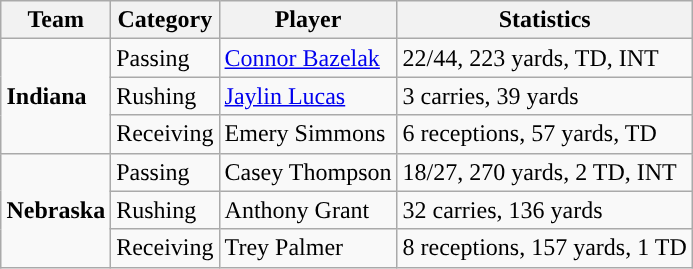<table class="wikitable" style="float: right;">
<tr>
<th>Team</th>
<th>Category</th>
<th>Player</th>
<th>Statistics</th>
</tr>
<tr>
<td rowspan=3><strong>Indiana</strong></td>
<td>Passing</td>
<td><a href='#'>Connor Bazelak</a></td>
<td>22/44, 223 yards, TD, INT</td>
</tr>
<tr>
<td>Rushing</td>
<td><a href='#'>Jaylin Lucas</a></td>
<td>3 carries, 39 yards</td>
</tr>
<tr>
<td>Receiving</td>
<td>Emery Simmons</td>
<td>6 receptions, 57 yards, TD</td>
</tr>
<tr>
<td rowspan=3><strong>Nebraska</strong></td>
<td>Passing</td>
<td>Casey Thompson</td>
<td>18/27, 270 yards, 2 TD, INT</td>
</tr>
<tr>
<td>Rushing</td>
<td>Anthony Grant</td>
<td>32 carries, 136 yards</td>
</tr>
<tr>
<td>Receiving</td>
<td>Trey Palmer</td>
<td>8 receptions, 157 yards, 1 TD</td>
</tr>
</table>
